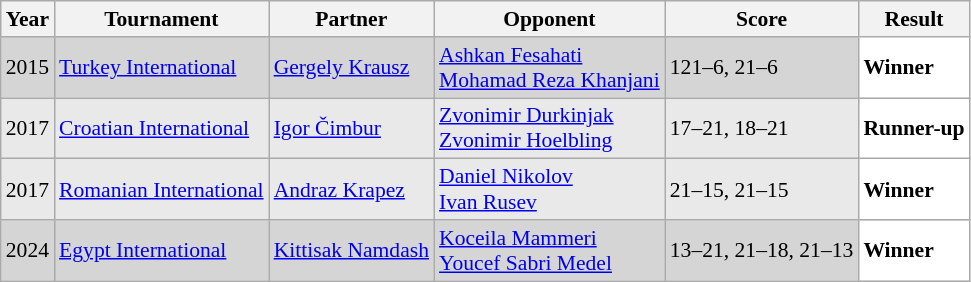<table class="sortable wikitable" style="font-size: 90%;">
<tr>
<th>Year</th>
<th>Tournament</th>
<th>Partner</th>
<th>Opponent</th>
<th>Score</th>
<th>Result</th>
</tr>
<tr style="background:#D5D5D5">
<td align="center">2015</td>
<td align="left"><a href='#'>Turkey International</a></td>
<td align="left"> <a href='#'>Gergely Krausz</a></td>
<td align="left"> <a href='#'>Ashkan Fesahati</a><br> <a href='#'>Mohamad Reza Khanjani</a></td>
<td align="left">121–6, 21–6</td>
<td style="text-align:left; background:white"> <strong>Winner</strong></td>
</tr>
<tr style="background:#E9E9E9">
<td align="center">2017</td>
<td align="left"><a href='#'>Croatian International</a></td>
<td align="left"> <a href='#'>Igor Čimbur</a></td>
<td align="left"> <a href='#'>Zvonimir Durkinjak</a><br> <a href='#'>Zvonimir Hoelbling</a></td>
<td align="left">17–21, 18–21</td>
<td style="text-align:left; background:white"> <strong>Runner-up</strong></td>
</tr>
<tr style="background:#E9E9E9">
<td align="center">2017</td>
<td align="left"><a href='#'>Romanian International</a></td>
<td align="left"> <a href='#'>Andraz Krapez</a></td>
<td align="left"> <a href='#'>Daniel Nikolov</a><br> <a href='#'>Ivan Rusev</a></td>
<td align="left">21–15, 21–15</td>
<td style="text-align:left; background:white"> <strong>Winner</strong></td>
</tr>
<tr style="background:#D5D5D5">
<td align="center">2024</td>
<td align="left"><a href='#'>Egypt International</a></td>
<td align="left"> <a href='#'>Kittisak Namdash</a></td>
<td align="left"> <a href='#'>Koceila Mammeri</a> <br>  <a href='#'>Youcef Sabri Medel</a></td>
<td align="left">13–21, 21–18, 21–13</td>
<td style="text-align:left; background:white"> <strong>Winner</strong></td>
</tr>
</table>
